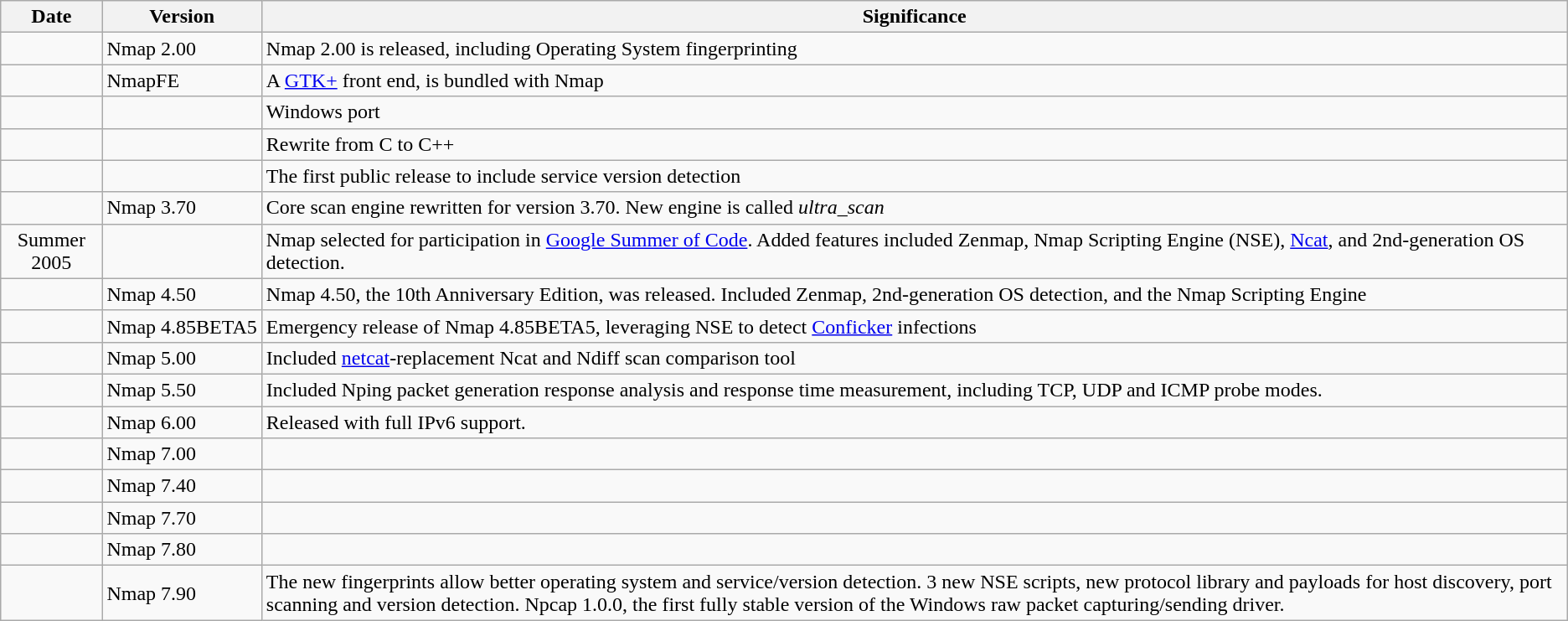<table class="wikitable">
<tr>
<th>Date</th>
<th>Version</th>
<th>Significance</th>
</tr>
<tr>
<td style="text-align:right;white-space:nowrap;"></td>
<td>Nmap 2.00</td>
<td>Nmap 2.00 is released, including Operating System fingerprinting</td>
</tr>
<tr>
<td style="text-align:right;white-space:nowrap;"></td>
<td>NmapFE</td>
<td>A <a href='#'>GTK+</a> front end, is bundled with Nmap</td>
</tr>
<tr>
<td style="text-align:right;white-space:nowrap;"></td>
<td></td>
<td>Windows port</td>
</tr>
<tr>
<td style="text-align:right;white-space:nowrap;"></td>
<td></td>
<td>Rewrite from C to C++</td>
</tr>
<tr>
<td style="text-align:right;white-space:nowrap;"></td>
<td></td>
<td>The first public release to include service version detection</td>
</tr>
<tr>
<td style="text-align:right;white-space:nowrap;"></td>
<td>Nmap 3.70</td>
<td>Core scan engine rewritten for version 3.70. New engine is called <em>ultra_scan</em></td>
</tr>
<tr>
<td style="text-align:center;">Summer 2005</td>
<td></td>
<td>Nmap selected for participation in <a href='#'>Google Summer of Code</a>. Added features included Zenmap, Nmap Scripting Engine (NSE), <a href='#'>Ncat</a>, and 2nd-generation OS detection.</td>
</tr>
<tr>
<td style="text-align:right;white-space:nowrap;"></td>
<td>Nmap 4.50</td>
<td>Nmap 4.50, the 10th Anniversary Edition, was released. Included Zenmap, 2nd-generation OS detection, and the Nmap Scripting Engine</td>
</tr>
<tr>
<td style="text-align:right;white-space:nowrap;"></td>
<td style="white-space:nowrap;">Nmap 4.85BETA5</td>
<td>Emergency release of Nmap 4.85BETA5, leveraging NSE to detect <a href='#'>Conficker</a> infections</td>
</tr>
<tr>
<td style="text-align:right;white-space:nowrap;"></td>
<td>Nmap 5.00</td>
<td>Included <a href='#'>netcat</a>-replacement Ncat and Ndiff scan comparison tool</td>
</tr>
<tr>
<td style="text-align:right;white-space:nowrap;"></td>
<td>Nmap 5.50</td>
<td>Included Nping packet generation response analysis and response time measurement, including TCP, UDP and ICMP probe modes.</td>
</tr>
<tr>
<td style="text-align:right;white-space:nowrap;"></td>
<td>Nmap 6.00</td>
<td>Released with full IPv6 support.</td>
</tr>
<tr>
<td style="text-align:right;white-space:nowrap;"></td>
<td>Nmap 7.00 </td>
<td></td>
</tr>
<tr>
<td style="text-align:right;white-space:nowrap;"></td>
<td>Nmap 7.40</td>
<td></td>
</tr>
<tr>
<td style="text-align:right;white-space:nowrap;"></td>
<td>Nmap 7.70 </td>
<td></td>
</tr>
<tr>
<td style="text-align:right;white-space:nowrap;"></td>
<td>Nmap 7.80 </td>
<td></td>
</tr>
<tr>
<td style="text-align:right;white-space:nowrap;"></td>
<td>Nmap 7.90 </td>
<td>The new fingerprints allow better operating system and service/version detection. 3 new NSE scripts, new protocol library and payloads for host discovery, port scanning and version detection. Npcap 1.0.0, the first fully stable version of the Windows raw packet capturing/sending driver.</td>
</tr>
</table>
